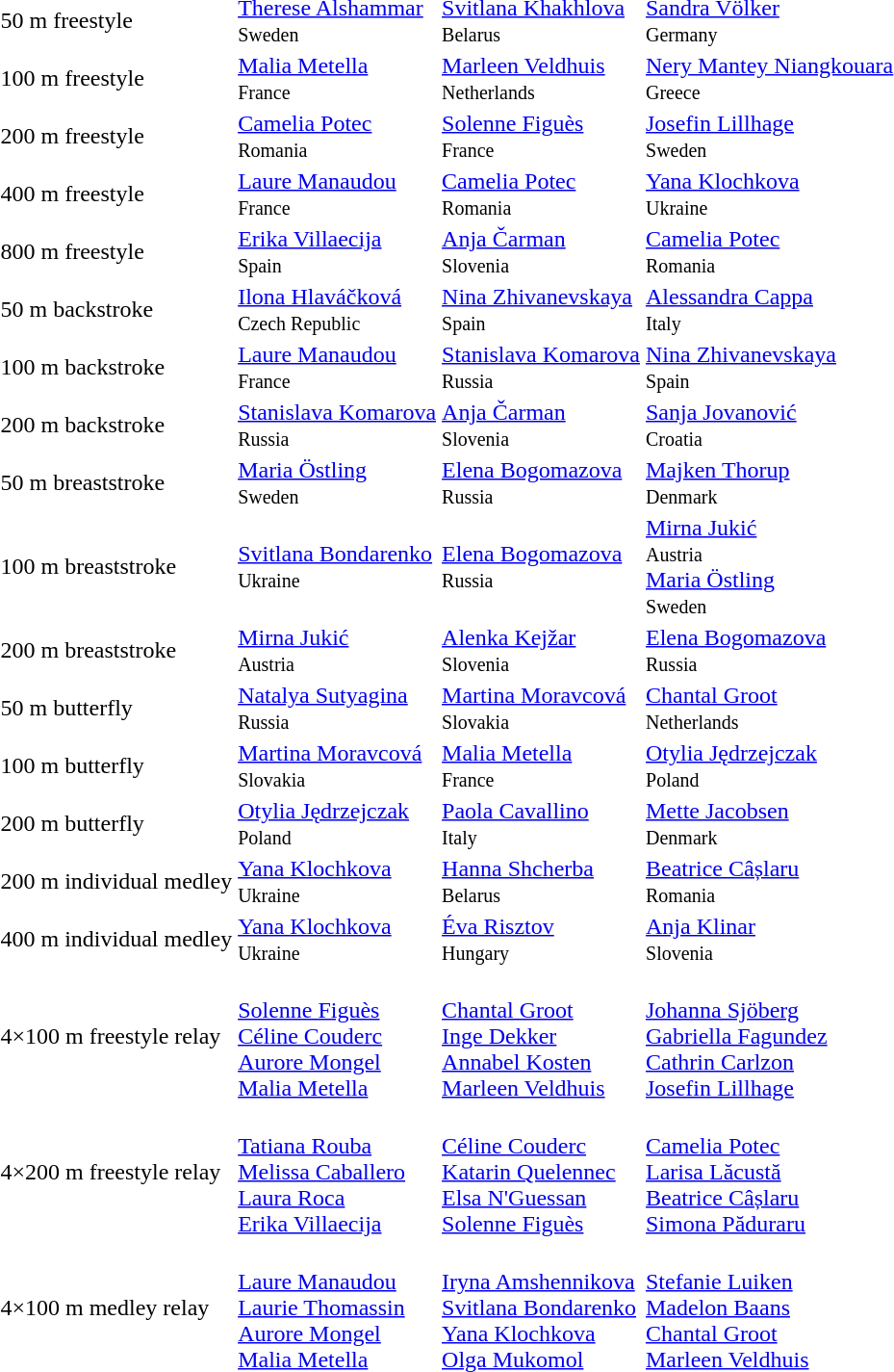<table>
<tr>
<td>50 m freestyle</td>
<td> <a href='#'>Therese Alshammar</a><br><small>Sweden</small></td>
<td> <a href='#'>Svitlana Khakhlova</a><br><small>Belarus</small></td>
<td> <a href='#'>Sandra Völker</a><br><small>Germany</small></td>
</tr>
<tr>
<td>100 m freestyle</td>
<td> <a href='#'>Malia Metella</a><br><small>France</small></td>
<td> <a href='#'>Marleen Veldhuis</a><br><small>Netherlands</small></td>
<td> <a href='#'>Nery Mantey Niangkouara</a><br><small>Greece</small></td>
</tr>
<tr>
<td>200 m freestyle</td>
<td> <a href='#'>Camelia Potec</a><br><small>Romania</small></td>
<td> <a href='#'>Solenne Figuès</a><br><small>France</small></td>
<td> <a href='#'>Josefin Lillhage</a><br><small>Sweden</small></td>
</tr>
<tr>
<td>400 m freestyle</td>
<td> <a href='#'>Laure Manaudou</a><br><small>France</small></td>
<td> <a href='#'>Camelia Potec</a><br><small>Romania</small></td>
<td> <a href='#'>Yana Klochkova</a><br><small>Ukraine</small></td>
</tr>
<tr>
<td>800 m freestyle</td>
<td> <a href='#'>Erika Villaecija</a><br><small>Spain</small></td>
<td> <a href='#'>Anja Čarman</a><br><small>Slovenia</small></td>
<td> <a href='#'>Camelia Potec</a><br><small>Romania</small></td>
</tr>
<tr>
<td>50 m backstroke</td>
<td> <a href='#'>Ilona Hlaváčková</a><br><small>Czech Republic</small></td>
<td> <a href='#'>Nina Zhivanevskaya</a><br><small>Spain</small></td>
<td> <a href='#'>Alessandra Cappa</a><br><small>Italy</small></td>
</tr>
<tr>
<td>100 m backstroke</td>
<td> <a href='#'>Laure Manaudou</a><br><small>France</small></td>
<td> <a href='#'>Stanislava Komarova</a><br><small>Russia</small></td>
<td> <a href='#'>Nina Zhivanevskaya</a><br><small>Spain</small></td>
</tr>
<tr>
<td>200 m backstroke</td>
<td> <a href='#'>Stanislava Komarova</a><br><small>Russia</small></td>
<td> <a href='#'>Anja Čarman</a><br><small>Slovenia</small></td>
<td> <a href='#'>Sanja Jovanović</a><br><small>Croatia</small></td>
</tr>
<tr>
<td>50 m breaststroke</td>
<td> <a href='#'>Maria Östling</a><br><small>Sweden</small></td>
<td> <a href='#'>Elena Bogomazova</a><br><small>Russia</small></td>
<td> <a href='#'>Majken Thorup</a><br><small>Denmark</small></td>
</tr>
<tr>
<td>100 m breaststroke</td>
<td> <a href='#'>Svitlana Bondarenko</a><br><small>Ukraine</small></td>
<td> <a href='#'>Elena Bogomazova</a><br><small>Russia</small></td>
<td> <a href='#'>Mirna Jukić</a><br><small>Austria</small><br> <a href='#'>Maria Östling</a><br><small>Sweden</small></td>
</tr>
<tr>
<td>200 m breaststroke</td>
<td> <a href='#'>Mirna Jukić</a><br><small>Austria</small></td>
<td> <a href='#'>Alenka Kejžar</a><br><small>Slovenia</small></td>
<td> <a href='#'>Elena Bogomazova</a><br><small>Russia</small></td>
</tr>
<tr>
<td>50 m butterfly</td>
<td> <a href='#'>Natalya Sutyagina</a><br><small>Russia</small></td>
<td> <a href='#'>Martina Moravcová</a><br><small>Slovakia</small></td>
<td> <a href='#'>Chantal Groot</a><br><small>Netherlands</small></td>
</tr>
<tr>
<td>100 m butterfly</td>
<td> <a href='#'>Martina Moravcová</a><br><small>Slovakia</small></td>
<td> <a href='#'>Malia Metella</a><br><small>France</small></td>
<td> <a href='#'>Otylia Jędrzejczak</a><br><small>Poland</small></td>
</tr>
<tr>
<td>200 m butterfly</td>
<td> <a href='#'>Otylia Jędrzejczak</a><br><small>Poland</small></td>
<td> <a href='#'>Paola Cavallino</a><br><small>Italy</small></td>
<td> <a href='#'>Mette Jacobsen</a><br><small>Denmark</small></td>
</tr>
<tr>
<td>200 m individual medley</td>
<td> <a href='#'>Yana Klochkova</a><br><small>Ukraine</small></td>
<td> <a href='#'>Hanna Shcherba</a><br><small>Belarus</small></td>
<td> <a href='#'>Beatrice Câșlaru</a><br><small>Romania</small></td>
</tr>
<tr>
<td>400 m individual medley</td>
<td> <a href='#'>Yana Klochkova</a><br><small>Ukraine</small></td>
<td> <a href='#'>Éva Risztov</a><br><small>Hungary</small></td>
<td> <a href='#'>Anja Klinar</a><br><small>Slovenia</small></td>
</tr>
<tr>
<td>4×100 m freestyle relay</td>
<td><br> <a href='#'>Solenne Figuès</a><br> <a href='#'>Céline Couderc</a><br> <a href='#'>Aurore Mongel</a><br> <a href='#'>Malia Metella</a></td>
<td><br> <a href='#'>Chantal Groot</a><br> <a href='#'>Inge Dekker</a><br> <a href='#'>Annabel Kosten</a><br> <a href='#'>Marleen Veldhuis</a></td>
<td><br> <a href='#'>Johanna Sjöberg</a><br> <a href='#'>Gabriella Fagundez</a><br> <a href='#'>Cathrin Carlzon</a><br> <a href='#'>Josefin Lillhage</a></td>
</tr>
<tr>
<td>4×200 m freestyle relay</td>
<td><br> <a href='#'>Tatiana Rouba</a><br> <a href='#'>Melissa Caballero</a><br> <a href='#'>Laura Roca</a><br> <a href='#'>Erika Villaecija</a></td>
<td><br> <a href='#'>Céline Couderc</a><br> <a href='#'>Katarin Quelennec</a><br> <a href='#'>Elsa N'Guessan</a><br> <a href='#'>Solenne Figuès</a></td>
<td><br> <a href='#'>Camelia Potec</a><br> <a href='#'>Larisa Lăcustă</a><br> <a href='#'>Beatrice Câșlaru</a><br> <a href='#'>Simona Păduraru</a></td>
</tr>
<tr>
<td>4×100 m medley relay</td>
<td><br> <a href='#'>Laure Manaudou</a><br> <a href='#'>Laurie Thomassin</a><br> <a href='#'>Aurore Mongel</a><br> <a href='#'>Malia Metella</a></td>
<td><br> <a href='#'>Iryna Amshennikova</a><br> <a href='#'>Svitlana Bondarenko</a><br> <a href='#'>Yana Klochkova</a><br> <a href='#'>Olga Mukomol</a></td>
<td><br> <a href='#'>Stefanie Luiken</a><br> <a href='#'>Madelon Baans</a><br> <a href='#'>Chantal Groot</a><br> <a href='#'>Marleen Veldhuis</a></td>
</tr>
</table>
